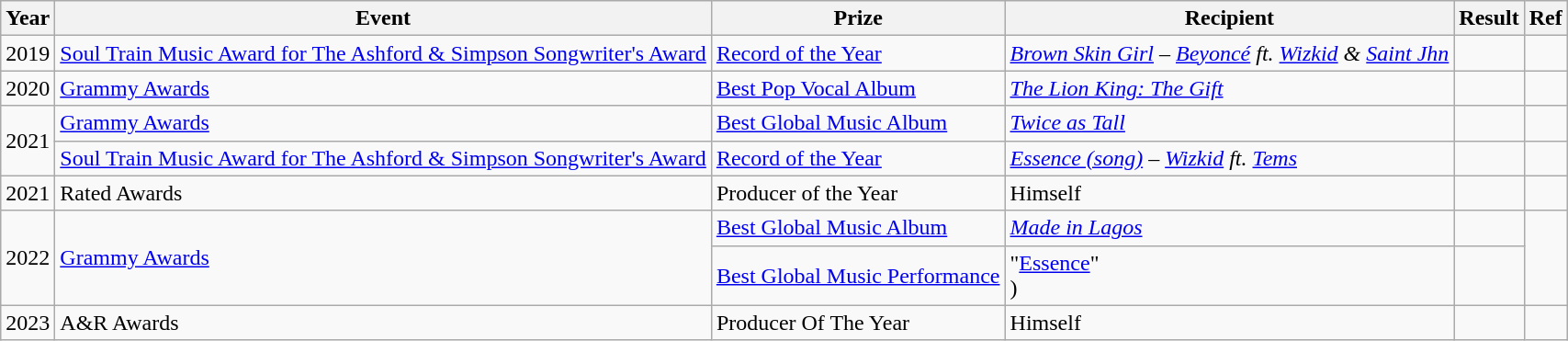<table class ="wikitable">
<tr>
<th>Year</th>
<th>Event</th>
<th>Prize</th>
<th>Recipient</th>
<th>Result</th>
<th>Ref</th>
</tr>
<tr>
<td>2019</td>
<td><a href='#'>Soul Train Music Award for The Ashford & Simpson Songwriter's Award</a></td>
<td><a href='#'>Record of the Year</a></td>
<td><em><a href='#'>Brown Skin Girl</a> – <a href='#'>Beyoncé</a> ft. <a href='#'>Wizkid</a> & <a href='#'>Saint Jhn</a></em></td>
<td></td>
<td></td>
</tr>
<tr>
<td>2020</td>
<td><a href='#'>Grammy Awards</a></td>
<td><a href='#'>Best Pop Vocal Album</a></td>
<td><em><a href='#'>The Lion King: The Gift</a></em></td>
<td></td>
<td></td>
</tr>
<tr>
<td rowspan="2">2021</td>
<td><a href='#'>Grammy Awards</a></td>
<td><a href='#'>Best Global Music Album</a></td>
<td><em><a href='#'>Twice as Tall</a></em></td>
<td></td>
<td></td>
</tr>
<tr>
<td><a href='#'>Soul Train Music Award for The Ashford & Simpson Songwriter's Award</a></td>
<td><a href='#'>Record of the Year</a></td>
<td><em><a href='#'>Essence (song)</a> – <a href='#'>Wizkid</a> ft. <a href='#'>Tems</a></em></td>
<td></td>
<td></td>
</tr>
<tr>
<td>2021</td>
<td>Rated Awards</td>
<td>Producer of the Year</td>
<td>Himself</td>
<td></td>
<td></td>
</tr>
<tr>
<td rowspan="2">2022</td>
<td rowspan="2"><a href='#'>Grammy Awards</a></td>
<td><a href='#'>Best Global Music Album</a></td>
<td><em><a href='#'>Made in Lagos</a></em></td>
<td></td>
<td rowspan="2"></td>
</tr>
<tr>
<td><a href='#'>Best Global Music Performance</a></td>
<td>"<a href='#'>Essence</a>"<br>)</td>
<td></td>
</tr>
<tr>
<td>2023</td>
<td>A&R Awards</td>
<td>Producer Of The Year</td>
<td>Himself</td>
<td></td>
<td></td>
</tr>
</table>
